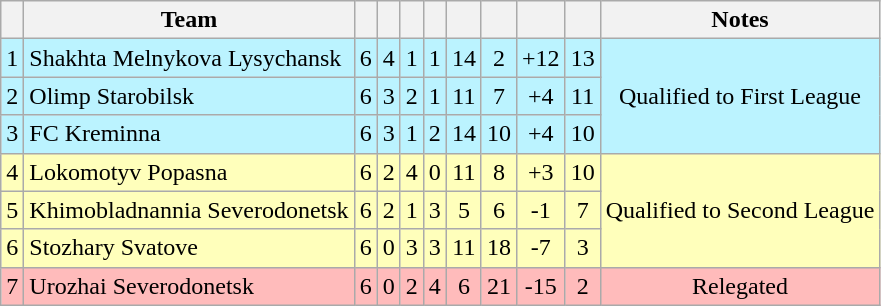<table class="wikitable" style="text-align: center">
<tr>
<th></th>
<th>Team</th>
<th></th>
<th></th>
<th></th>
<th></th>
<th></th>
<th></th>
<th></th>
<th></th>
<th>Notes</th>
</tr>
<tr bgcolor=#BBF3FF>
<td>1</td>
<td align=left>Shakhta Melnykova Lysychansk</td>
<td>6</td>
<td>4</td>
<td>1</td>
<td>1</td>
<td>14</td>
<td>2</td>
<td>+12</td>
<td>13</td>
<td rowspan=3>Qualified to First League</td>
</tr>
<tr bgcolor=#BBF3FF>
<td>2</td>
<td align=left>Olimp Starobilsk</td>
<td>6</td>
<td>3</td>
<td>2</td>
<td>1</td>
<td>11</td>
<td>7</td>
<td>+4</td>
<td>11</td>
</tr>
<tr bgcolor=#BBF3FF>
<td>3</td>
<td align=left>FC Kreminna</td>
<td>6</td>
<td>3</td>
<td>1</td>
<td>2</td>
<td>14</td>
<td>10</td>
<td>+4</td>
<td>10</td>
</tr>
<tr bgcolor=#FFFFBB>
<td>4</td>
<td align=left>Lokomotyv Popasna</td>
<td>6</td>
<td>2</td>
<td>4</td>
<td>0</td>
<td>11</td>
<td>8</td>
<td>+3</td>
<td>10</td>
<td rowspan=3>Qualified to Second League</td>
</tr>
<tr bgcolor=#FFFFBB>
<td>5</td>
<td align=left>Khimobladnannia Severodonetsk</td>
<td>6</td>
<td>2</td>
<td>1</td>
<td>3</td>
<td>5</td>
<td>6</td>
<td>-1</td>
<td>7</td>
</tr>
<tr bgcolor=#FFFFBB>
<td>6</td>
<td align=left>Stozhary Svatove</td>
<td>6</td>
<td>0</td>
<td>3</td>
<td>3</td>
<td>11</td>
<td>18</td>
<td>-7</td>
<td>3</td>
</tr>
<tr bgcolor=#FFBBBB>
<td>7</td>
<td align=left>Urozhai Severodonetsk</td>
<td>6</td>
<td>0</td>
<td>2</td>
<td>4</td>
<td>6</td>
<td>21</td>
<td>-15</td>
<td>2</td>
<td rowspan=3>Relegated</td>
</tr>
</table>
